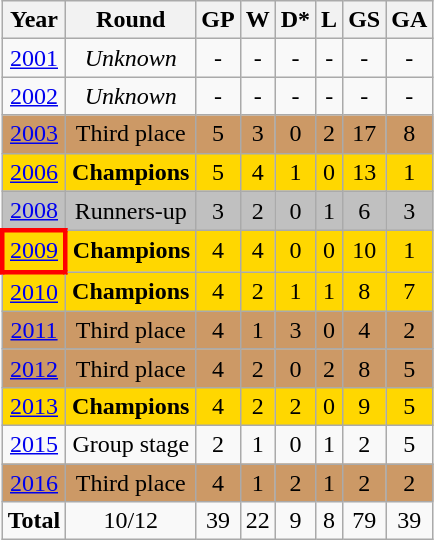<table class="wikitable" style="text-align: center">
<tr>
<th>Year</th>
<th>Round</th>
<th>GP</th>
<th>W</th>
<th>D*</th>
<th>L</th>
<th>GS</th>
<th>GA</th>
</tr>
<tr>
<td> <a href='#'>2001</a></td>
<td><em>Unknown</em></td>
<td>-</td>
<td>-</td>
<td>-</td>
<td>-</td>
<td>-</td>
<td>-</td>
</tr>
<tr>
<td> <a href='#'>2002</a></td>
<td><em>Unknown</em></td>
<td>-</td>
<td>-</td>
<td>-</td>
<td>-</td>
<td>-</td>
<td>-</td>
</tr>
<tr bgcolor="#cc9966">
<td align=center> <a href='#'>2003</a></td>
<td>Third place</td>
<td>5</td>
<td>3</td>
<td>0</td>
<td>2</td>
<td>17</td>
<td>8</td>
</tr>
<tr bgcolor=gold>
<td> <a href='#'>2006</a></td>
<td><strong>Champions</strong></td>
<td>5</td>
<td>4</td>
<td>1</td>
<td>0</td>
<td>13</td>
<td>1</td>
</tr>
<tr bgcolor=silver>
<td> <a href='#'>2008</a></td>
<td>Runners-up</td>
<td>3</td>
<td>2</td>
<td>0</td>
<td>1</td>
<td>6</td>
<td>3</td>
</tr>
<tr bgcolor=gold>
<td style="border: 3px solid red"> <a href='#'>2009</a></td>
<td><strong>Champions</strong></td>
<td>4</td>
<td>4</td>
<td>0</td>
<td>0</td>
<td>10</td>
<td>1</td>
</tr>
<tr bgcolor=gold>
<td> <a href='#'>2010</a></td>
<td><strong>Champions</strong></td>
<td>4</td>
<td>2</td>
<td>1</td>
<td>1</td>
<td>8</td>
<td>7</td>
</tr>
<tr bgcolor="#cc9966">
<td align=center> <a href='#'>2011</a></td>
<td>Third place</td>
<td>4</td>
<td>1</td>
<td>3</td>
<td>0</td>
<td>4</td>
<td>2</td>
</tr>
<tr bgcolor="#cc9966">
<td> <a href='#'>2012</a></td>
<td>Third place</td>
<td>4</td>
<td>2</td>
<td>0</td>
<td>2</td>
<td>8</td>
<td>5</td>
</tr>
<tr bgcolor=gold>
<td> <a href='#'>2013</a></td>
<td><strong>Champions</strong></td>
<td>4</td>
<td>2</td>
<td>2</td>
<td>0</td>
<td>9</td>
<td>5</td>
</tr>
<tr>
<td> <a href='#'>2015</a></td>
<td>Group stage</td>
<td>2</td>
<td>1</td>
<td>0</td>
<td>1</td>
<td>2</td>
<td>5</td>
</tr>
<tr bgcolor="#cc9966">
<td> <a href='#'>2016</a></td>
<td>Third place</td>
<td>4</td>
<td>1</td>
<td>2</td>
<td>1</td>
<td>2</td>
<td>2</td>
</tr>
<tr>
<td><strong>Total</strong></td>
<td>10/12</td>
<td>39</td>
<td>22</td>
<td>9</td>
<td>8</td>
<td>79</td>
<td>39</td>
</tr>
</table>
